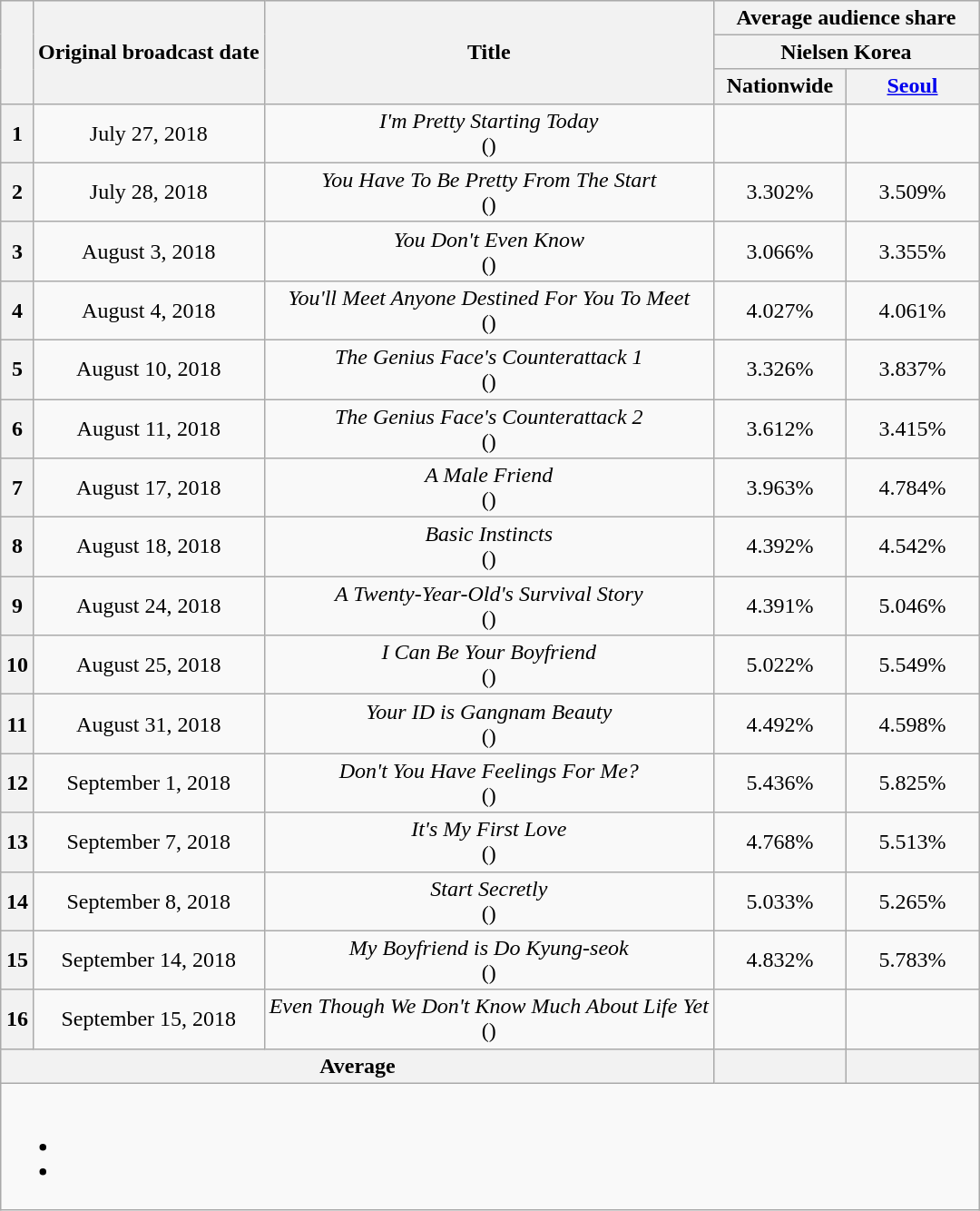<table class="wikitable" style="text-align:center; max-width:750px; margin-left: auto; margin-right: auto; border: none;">
<tr>
</tr>
<tr>
<th rowspan="3"></th>
<th rowspan="3">Original broadcast date</th>
<th rowspan="3">Title</th>
<th colspan="2">Average audience share</th>
</tr>
<tr>
<th colspan="2">Nielsen Korea</th>
</tr>
<tr>
<th width="90">Nationwide</th>
<th width="90"><a href='#'>Seoul</a></th>
</tr>
<tr>
<th>1</th>
<td>July 27, 2018</td>
<td><em>I'm Pretty Starting Today</em><br>()</td>
<td><strong></strong></td>
<td><strong></strong></td>
</tr>
<tr>
<th>2</th>
<td>July 28, 2018</td>
<td><em>You Have To Be Pretty From The Start</em><br>()</td>
<td>3.302%</td>
<td>3.509%</td>
</tr>
<tr>
<th>3</th>
<td>August 3, 2018</td>
<td><em>You Don't Even Know</em><br>()</td>
<td>3.066%</td>
<td>3.355%</td>
</tr>
<tr>
<th>4</th>
<td>August 4, 2018</td>
<td><em>You'll Meet Anyone Destined For You To Meet</em><br>()</td>
<td>4.027%</td>
<td>4.061%</td>
</tr>
<tr>
<th>5</th>
<td>August 10, 2018</td>
<td><em>The Genius Face's Counterattack 1</em><br>()</td>
<td>3.326%</td>
<td>3.837%</td>
</tr>
<tr>
<th>6</th>
<td>August 11, 2018</td>
<td><em>The Genius Face's Counterattack 2</em><br>()</td>
<td>3.612%</td>
<td>3.415%</td>
</tr>
<tr>
<th>7</th>
<td>August 17, 2018</td>
<td><em>A Male Friend</em><br>()</td>
<td>3.963%</td>
<td>4.784%</td>
</tr>
<tr>
<th>8</th>
<td>August 18, 2018</td>
<td><em>Basic Instincts</em><br>()</td>
<td>4.392%</td>
<td>4.542%</td>
</tr>
<tr>
<th>9</th>
<td>August 24, 2018</td>
<td><em>A Twenty-Year-Old's Survival Story</em><br>()</td>
<td>4.391%</td>
<td>5.046%</td>
</tr>
<tr>
<th>10</th>
<td>August 25, 2018</td>
<td><em>I Can Be Your Boyfriend</em><br>()</td>
<td>5.022%</td>
<td>5.549%</td>
</tr>
<tr>
<th>11</th>
<td>August 31, 2018</td>
<td><em>Your ID is Gangnam Beauty</em><br>()</td>
<td>4.492%</td>
<td>4.598%</td>
</tr>
<tr>
<th>12</th>
<td>September 1, 2018</td>
<td><em>Don't You Have Feelings For Me?</em><br>()</td>
<td>5.436%</td>
<td>5.825%</td>
</tr>
<tr>
<th>13</th>
<td>September 7, 2018</td>
<td><em>It's My First Love</em><br>()</td>
<td>4.768%</td>
<td>5.513%</td>
</tr>
<tr>
<th>14</th>
<td>September 8, 2018</td>
<td><em>Start Secretly</em><br>()</td>
<td>5.033%</td>
<td>5.265%</td>
</tr>
<tr>
<th>15</th>
<td>September 14, 2018</td>
<td><em>My Boyfriend is Do Kyung-seok</em><br>()</td>
<td>4.832%</td>
<td>5.783%</td>
</tr>
<tr>
<th>16</th>
<td>September 15, 2018</td>
<td><em>Even Though We Don't Know Much About Life Yet</em><br>()</td>
<td><strong></strong></td>
<td><strong></strong></td>
</tr>
<tr>
<th colspan="3">Average</th>
<th></th>
<th></th>
</tr>
<tr>
<td colspan="6"><br><ul><li></li><li></li></ul></td>
</tr>
</table>
